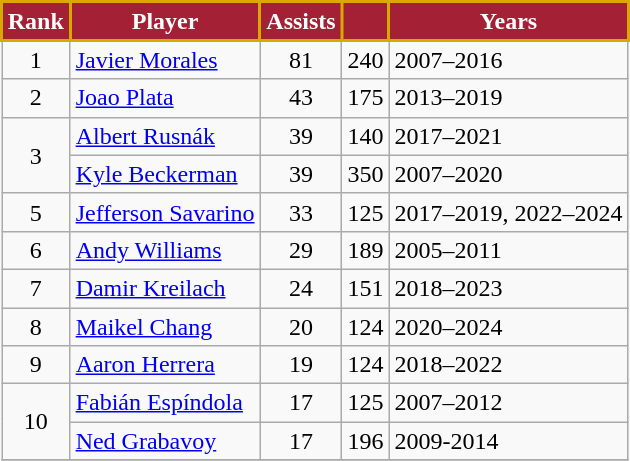<table class="wikitable">
<tr>
</tr>
<tr>
<th style="background:#A32035; color:#FFF; border:2px solid #DAA900;" scope="col">Rank</th>
<th style="background:#A32035; color:#FFF; border:2px solid #DAA900;" scope="col">Player</th>
<th style="background:#A32035; color:#FFF; border:2px solid #DAA900;" scope="col">Assists</th>
<th style="background:#A32035; color:#FFF; border:2px solid #DAA900;" scope="col"></th>
<th style="background:#A32035; color:#FFF; border:2px solid #DAA900;" scope="col">Years</th>
</tr>
<tr>
<td style="text-align:center;">1</td>
<td>  <a href='#'>Javier Morales</a></td>
<td align=center>81</td>
<td align=center>240</td>
<td>2007–2016</td>
</tr>
<tr>
<td style="text-align:center;">2</td>
<td> <a href='#'>Joao Plata</a></td>
<td align=center>43</td>
<td align=center>175</td>
<td>2013–2019</td>
</tr>
<tr>
<td rowspan="2" style="text-align:center;">3</td>
<td> <a href='#'>Albert Rusnák</a></td>
<td align=center>39</td>
<td align=center>140</td>
<td>2017–2021</td>
</tr>
<tr>
<td>  <a href='#'>Kyle Beckerman</a></td>
<td align=center>39</td>
<td align=center>350</td>
<td>2007–2020</td>
</tr>
<tr>
<td style="text-align:center;">5</td>
<td> <a href='#'>Jefferson Savarino</a></td>
<td align=center>33</td>
<td align=center>125</td>
<td>2017–2019, 2022–2024</td>
</tr>
<tr>
<td style="text-align:center;">6</td>
<td>  <a href='#'>Andy Williams</a></td>
<td align=center>29</td>
<td align=center>189</td>
<td>2005–2011</td>
</tr>
<tr>
<td style="text-align:center;">7</td>
<td> <a href='#'>Damir Kreilach</a></td>
<td align=center>24</td>
<td align=center>151</td>
<td>2018–2023</td>
</tr>
<tr>
<td style="text-align:center;">8</td>
<td> <a href='#'>Maikel Chang</a></td>
<td align=center>20</td>
<td align=center>124</td>
<td>2020–2024</td>
</tr>
<tr>
<td style="text-align:center;">9</td>
<td> <a href='#'>Aaron Herrera</a></td>
<td align=center>19</td>
<td align=center>124</td>
<td>2018–2022</td>
</tr>
<tr>
<td rowspan="2" style="text-align:center;">10</td>
<td>  <a href='#'>Fabián Espíndola</a></td>
<td align=center>17</td>
<td align=center>125</td>
<td>2007–2012</td>
</tr>
<tr>
<td> <a href='#'>Ned Grabavoy</a></td>
<td align=center>17</td>
<td align=center>196</td>
<td>2009-2014</td>
</tr>
<tr>
</tr>
</table>
